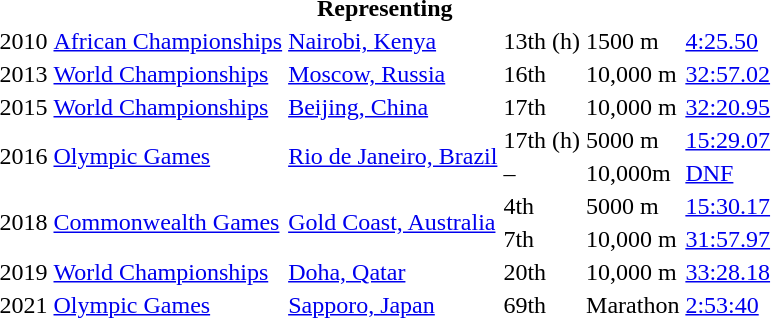<table>
<tr>
<th colspan="6">Representing </th>
</tr>
<tr>
<td>2010</td>
<td><a href='#'>African Championships</a></td>
<td><a href='#'>Nairobi, Kenya</a></td>
<td>13th (h)</td>
<td>1500 m</td>
<td><a href='#'>4:25.50</a></td>
</tr>
<tr>
<td>2013</td>
<td><a href='#'>World Championships</a></td>
<td><a href='#'>Moscow, Russia</a></td>
<td>16th</td>
<td>10,000 m</td>
<td><a href='#'>32:57.02</a></td>
</tr>
<tr>
<td>2015</td>
<td><a href='#'>World Championships</a></td>
<td><a href='#'>Beijing, China</a></td>
<td>17th</td>
<td>10,000 m</td>
<td><a href='#'>32:20.95</a></td>
</tr>
<tr>
<td rowspan=2>2016</td>
<td rowspan=2><a href='#'>Olympic Games</a></td>
<td rowspan=2><a href='#'>Rio de Janeiro, Brazil</a></td>
<td>17th (h)</td>
<td>5000 m</td>
<td><a href='#'>15:29.07</a></td>
</tr>
<tr>
<td>–</td>
<td>10,000m</td>
<td><a href='#'>DNF</a></td>
</tr>
<tr>
<td rowspan=2>2018</td>
<td rowspan=2><a href='#'>Commonwealth Games</a></td>
<td rowspan=2><a href='#'>Gold Coast, Australia</a></td>
<td>4th</td>
<td>5000 m</td>
<td><a href='#'>15:30.17</a></td>
</tr>
<tr>
<td>7th</td>
<td>10,000 m</td>
<td><a href='#'>31:57.97</a></td>
</tr>
<tr>
<td>2019</td>
<td><a href='#'>World Championships</a></td>
<td><a href='#'>Doha, Qatar</a></td>
<td>20th</td>
<td>10,000 m</td>
<td><a href='#'>33:28.18</a></td>
</tr>
<tr>
<td>2021</td>
<td><a href='#'>Olympic Games</a></td>
<td><a href='#'>Sapporo, Japan</a></td>
<td>69th</td>
<td>Marathon</td>
<td><a href='#'>2:53:40</a></td>
</tr>
</table>
